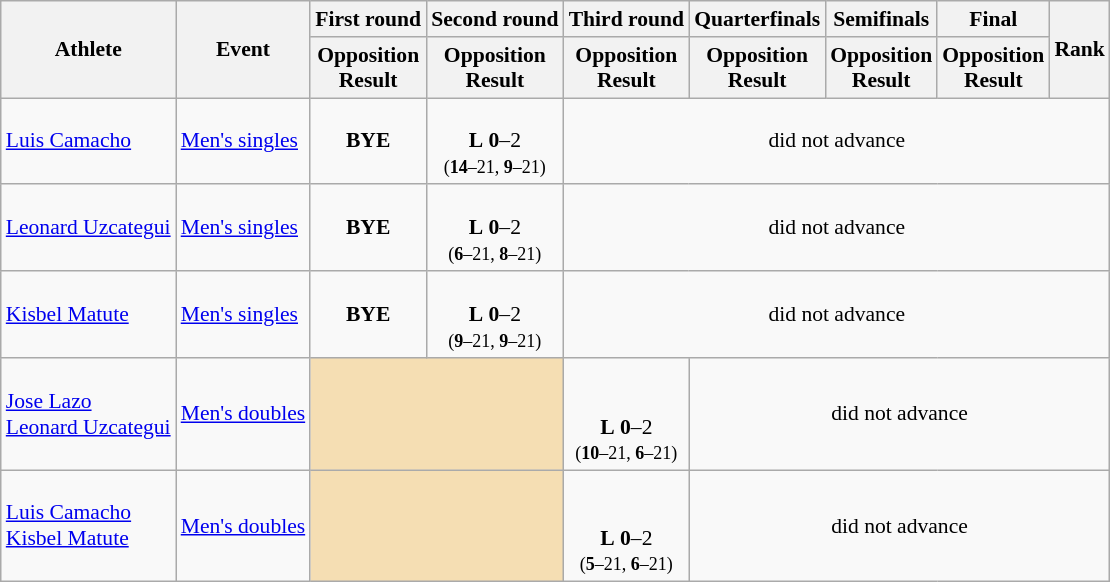<table class="wikitable" style="font-size:90%">
<tr>
<th rowspan="2">Athlete</th>
<th rowspan="2">Event</th>
<th>First round</th>
<th>Second round</th>
<th>Third round</th>
<th>Quarterfinals</th>
<th>Semifinals</th>
<th>Final</th>
<th rowspan="2">Rank</th>
</tr>
<tr>
<th>Opposition<br>Result</th>
<th>Opposition<br>Result</th>
<th>Opposition<br>Result</th>
<th>Opposition<br>Result</th>
<th>Opposition<br>Result</th>
<th>Opposition<br>Result</th>
</tr>
<tr>
<td><a href='#'>Luis Camacho</a></td>
<td><a href='#'>Men's singles</a></td>
<td align=center><strong>BYE</strong></td>
<td align=center><br> <strong>L</strong> <strong>0</strong>–2<br><small>(<strong>14</strong>–21, <strong>9</strong>–21)</small></td>
<td style="text-align:center;" colspan="7">did not advance</td>
</tr>
<tr>
<td><a href='#'>Leonard Uzcategui</a></td>
<td><a href='#'>Men's singles</a></td>
<td align=center><strong>BYE</strong></td>
<td align=center><br> <strong>L</strong> <strong>0</strong>–2<br><small>(<strong>6</strong>–21, <strong>8</strong>–21)</small></td>
<td style="text-align:center;" colspan="7">did not advance</td>
</tr>
<tr>
<td><a href='#'>Kisbel Matute</a></td>
<td><a href='#'>Men's singles</a></td>
<td align=center><strong>BYE</strong></td>
<td align=center><br> <strong>L</strong> <strong>0</strong>–2<br><small>(<strong>9</strong>–21, <strong>9</strong>–21)</small></td>
<td style="text-align:center;" colspan="7">did not advance</td>
</tr>
<tr>
<td><a href='#'>Jose Lazo</a><br><a href='#'>Leonard Uzcategui</a></td>
<td><a href='#'>Men's doubles</a></td>
<td colspan="2" style="text-align:center; background:wheat;"></td>
<td align=center><br><br> <strong>L</strong> <strong>0</strong>–2<br><small>(<strong>10</strong>–21, <strong>6</strong>–21)</small></td>
<td style="text-align:center;" colspan="7">did not advance</td>
</tr>
<tr>
<td><a href='#'>Luis Camacho</a><br><a href='#'>Kisbel Matute</a></td>
<td><a href='#'>Men's doubles</a></td>
<td colspan="2" style="text-align:center; background:wheat;"></td>
<td align=center><br><br> <strong>L</strong> <strong>0</strong>–2<br><small>(<strong>5</strong>–21, <strong>6</strong>–21)</small></td>
<td style="text-align:center;" colspan="7">did not advance</td>
</tr>
</table>
